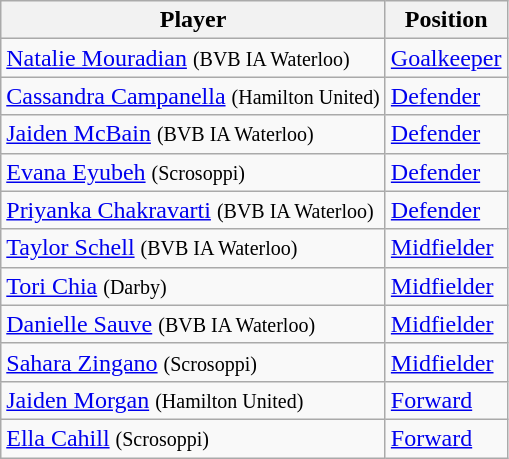<table class="wikitable">
<tr>
<th>Player</th>
<th>Position</th>
</tr>
<tr>
<td><a href='#'>Natalie Mouradian</a> <small>(BVB IA Waterloo)</small></td>
<td><a href='#'>Goalkeeper</a></td>
</tr>
<tr>
<td><a href='#'>Cassandra Campanella</a> <small>(Hamilton United)</small></td>
<td><a href='#'>Defender</a></td>
</tr>
<tr>
<td><a href='#'>Jaiden McBain</a> <small>(BVB IA Waterloo)</small></td>
<td><a href='#'>Defender</a></td>
</tr>
<tr>
<td><a href='#'>Evana Eyubeh</a> <small>(Scrosoppi)</small></td>
<td><a href='#'>Defender</a></td>
</tr>
<tr>
<td><a href='#'>Priyanka Chakravarti</a> <small>(BVB IA Waterloo)</small></td>
<td><a href='#'>Defender</a></td>
</tr>
<tr>
<td><a href='#'>Taylor Schell</a> <small>(BVB IA Waterloo)</small></td>
<td><a href='#'>Midfielder</a></td>
</tr>
<tr>
<td><a href='#'>Tori Chia</a> <small>(Darby)</small></td>
<td><a href='#'>Midfielder</a></td>
</tr>
<tr>
<td><a href='#'>Danielle Sauve</a> <small>(BVB IA Waterloo)</small></td>
<td><a href='#'>Midfielder</a></td>
</tr>
<tr>
<td><a href='#'>Sahara Zingano</a> <small>(Scrosoppi)</small></td>
<td><a href='#'>Midfielder</a></td>
</tr>
<tr>
<td><a href='#'>Jaiden Morgan</a> <small>(Hamilton United)</small></td>
<td><a href='#'>Forward</a></td>
</tr>
<tr>
<td><a href='#'>Ella Cahill</a> <small>(Scrosoppi)</small></td>
<td><a href='#'>Forward</a></td>
</tr>
</table>
